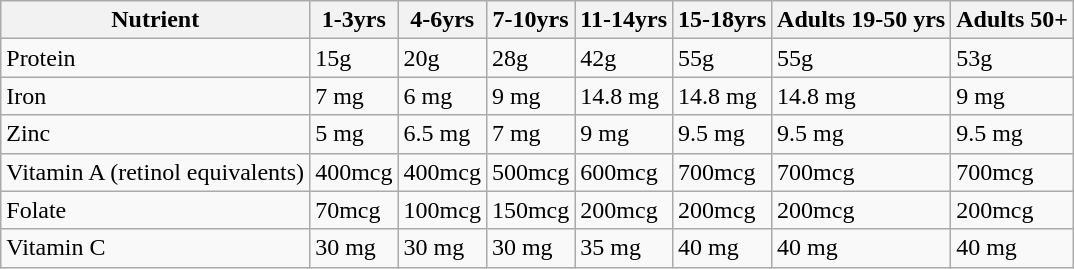<table class="wikitable">
<tr>
<th>Nutrient</th>
<th>1-3yrs</th>
<th>4-6yrs</th>
<th>7-10yrs</th>
<th>11-14yrs</th>
<th>15-18yrs</th>
<th>Adults 19-50 yrs</th>
<th>Adults 50+</th>
</tr>
<tr>
<td>Protein</td>
<td>15g</td>
<td>20g</td>
<td>28g</td>
<td>42g</td>
<td>55g</td>
<td>55g</td>
<td>53g</td>
</tr>
<tr>
<td>Iron</td>
<td>7 mg</td>
<td>6 mg</td>
<td>9 mg</td>
<td>14.8 mg</td>
<td>14.8 mg</td>
<td>14.8 mg</td>
<td>9 mg</td>
</tr>
<tr>
<td>Zinc</td>
<td>5 mg</td>
<td>6.5 mg</td>
<td>7 mg</td>
<td>9 mg</td>
<td>9.5 mg</td>
<td>9.5 mg</td>
<td>9.5 mg</td>
</tr>
<tr>
<td>Vitamin A (retinol equivalents)</td>
<td>400mcg</td>
<td>400mcg</td>
<td>500mcg</td>
<td>600mcg</td>
<td>700mcg</td>
<td>700mcg</td>
<td>700mcg</td>
</tr>
<tr>
<td>Folate</td>
<td>70mcg</td>
<td>100mcg</td>
<td>150mcg</td>
<td>200mcg</td>
<td>200mcg</td>
<td>200mcg</td>
<td>200mcg</td>
</tr>
<tr>
<td>Vitamin C</td>
<td>30 mg</td>
<td>30 mg</td>
<td>30 mg</td>
<td>35 mg</td>
<td>40 mg</td>
<td>40 mg</td>
<td>40 mg</td>
</tr>
</table>
